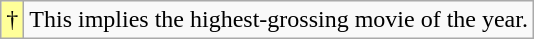<table class="wikitable">
<tr>
<td style="background-color:#FFFF99">†</td>
<td>This implies the highest-grossing movie of the year.</td>
</tr>
</table>
